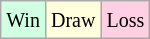<table class="wikitable">
<tr>
<td style="background-color: #d0ffe3;"><small>Win</small></td>
<td style="background-color: #ffffdd;"><small>Draw</small></td>
<td style="background-color: #ffd0e3;"><small>Loss</small></td>
</tr>
</table>
